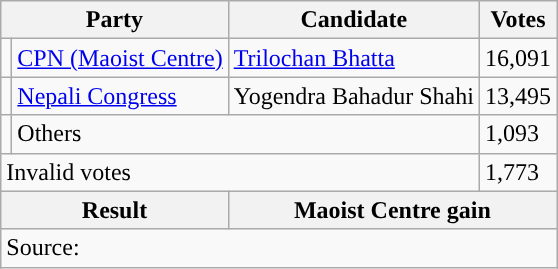<table class="wikitable">
<tr>
<th colspan="2">Party</th>
<th>Candidate</th>
<th>Votes</th>
</tr>
<tr>
<td style="background-color:"></td>
<td><a href='#'>CPN (Maoist Centre)</a></td>
<td><a href='#'>Trilochan Bhatta</a></td>
<td>16,091</td>
</tr>
<tr>
<td style="background-color:"></td>
<td><a href='#'>Nepali Congress</a></td>
<td>Yogendra Bahadur Shahi</td>
<td>13,495</td>
</tr>
<tr>
<td></td>
<td colspan="2">Others</td>
<td>1,093</td>
</tr>
<tr>
<td colspan="3">Invalid votes</td>
<td>1,773</td>
</tr>
<tr>
<th colspan="2">Result</th>
<th colspan="2">Maoist Centre gain</th>
</tr>
<tr>
<td colspan="4">Source: </td>
</tr>
</table>
